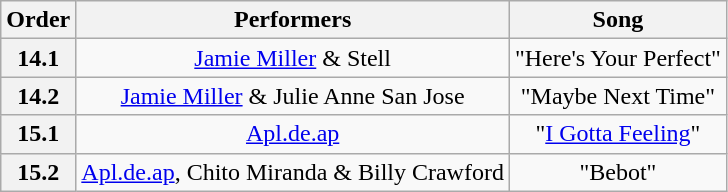<table class="wikitable" style="text-align:center;">
<tr>
<th>Order</th>
<th>Performers</th>
<th>Song</th>
</tr>
<tr>
<th>14.1</th>
<td><a href='#'>Jamie Miller</a> & Stell</td>
<td>"Here's Your Perfect"</td>
</tr>
<tr>
<th>14.2</th>
<td><a href='#'>Jamie Miller</a> & Julie Anne San Jose</td>
<td>"Maybe Next Time"</td>
</tr>
<tr>
<th>15.1</th>
<td><a href='#'>Apl.de.ap</a></td>
<td>"<a href='#'>I Gotta Feeling</a>"</td>
</tr>
<tr>
<th>15.2</th>
<td><a href='#'>Apl.de.ap</a>, Chito Miranda & Billy Crawford</td>
<td>"Bebot"</td>
</tr>
</table>
